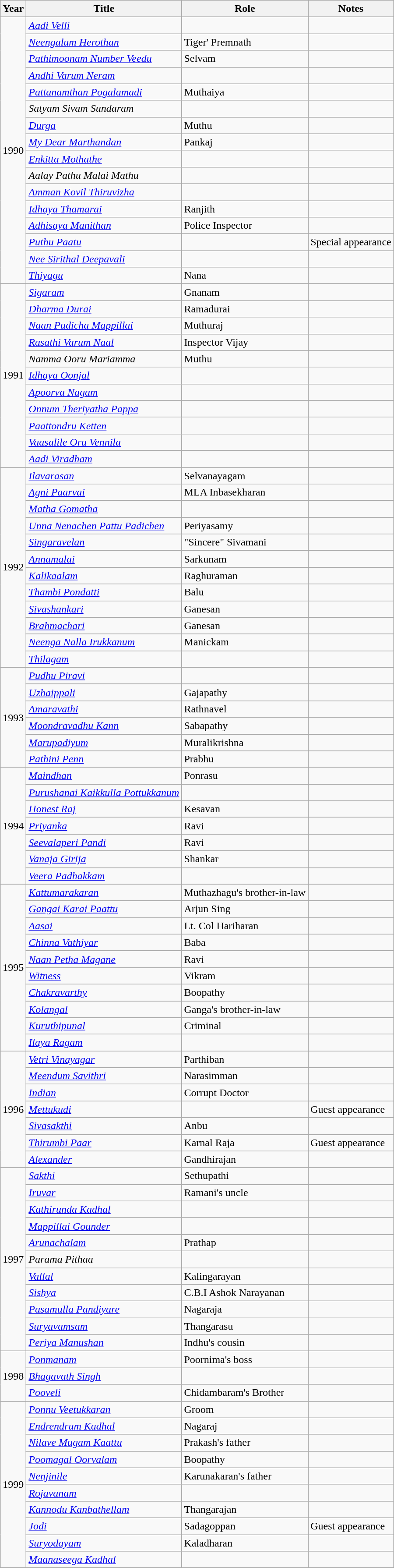<table class="wikitable sortable">
<tr>
<th>Year</th>
<th>Title</th>
<th>Role</th>
<th class="unsortable">Notes</th>
</tr>
<tr>
<td rowspan=16>1990</td>
<td><em><a href='#'>Aadi Velli</a></em></td>
<td></td>
<td></td>
</tr>
<tr>
<td><em><a href='#'>Neengalum Herothan</a></em></td>
<td>Tiger' Premnath</td>
<td></td>
</tr>
<tr>
<td><em><a href='#'>Pathimoonam Number Veedu</a></em></td>
<td>Selvam</td>
<td></td>
</tr>
<tr>
<td><em><a href='#'>Andhi Varum Neram</a></em></td>
<td></td>
<td></td>
</tr>
<tr>
<td><em><a href='#'>Pattanamthan Pogalamadi</a></em></td>
<td>Muthaiya</td>
<td></td>
</tr>
<tr>
<td><em>Satyam Sivam Sundaram</em></td>
<td></td>
<td></td>
</tr>
<tr>
<td><em><a href='#'>Durga</a></em></td>
<td>Muthu</td>
<td></td>
</tr>
<tr>
<td><em><a href='#'>My Dear Marthandan</a></em></td>
<td>Pankaj</td>
<td></td>
</tr>
<tr>
<td><em><a href='#'>Enkitta Mothathe</a></em></td>
<td></td>
<td></td>
</tr>
<tr>
<td><em>Aalay Pathu Malai Mathu</em></td>
<td></td>
<td></td>
</tr>
<tr>
<td><em><a href='#'>Amman Kovil Thiruvizha</a></em></td>
<td></td>
<td></td>
</tr>
<tr>
<td><em><a href='#'>Idhaya Thamarai</a></em></td>
<td>Ranjith</td>
<td></td>
</tr>
<tr>
<td><em><a href='#'>Adhisaya Manithan</a></em></td>
<td>Police Inspector</td>
<td></td>
</tr>
<tr>
<td><em><a href='#'>Puthu Paatu</a></em></td>
<td></td>
<td>Special appearance</td>
</tr>
<tr>
<td><em><a href='#'>Nee Sirithal Deepavali</a></em></td>
<td></td>
<td></td>
</tr>
<tr>
<td><em><a href='#'>Thiyagu</a></em></td>
<td>Nana</td>
<td></td>
</tr>
<tr>
<td rowspan=11>1991</td>
<td><em><a href='#'>Sigaram</a></em></td>
<td>Gnanam</td>
<td></td>
</tr>
<tr>
<td><em><a href='#'>Dharma Durai</a></em></td>
<td>Ramadurai</td>
<td></td>
</tr>
<tr>
<td><em><a href='#'>Naan Pudicha Mappillai</a></em></td>
<td>Muthuraj</td>
<td></td>
</tr>
<tr>
<td><em><a href='#'>Rasathi Varum Naal</a></em></td>
<td>Inspector Vijay</td>
<td></td>
</tr>
<tr>
<td><em>Namma Ooru Mariamma</em></td>
<td>Muthu</td>
<td></td>
</tr>
<tr>
<td><em><a href='#'>Idhaya Oonjal</a></em></td>
<td></td>
<td></td>
</tr>
<tr>
<td><em><a href='#'>Apoorva Nagam</a></em></td>
<td></td>
<td></td>
</tr>
<tr>
<td><em><a href='#'>Onnum Theriyatha Pappa</a></em></td>
<td></td>
<td></td>
</tr>
<tr>
<td><em><a href='#'>Paattondru Ketten</a></em></td>
<td></td>
<td></td>
</tr>
<tr>
<td><em><a href='#'>Vaasalile Oru Vennila</a></em></td>
<td></td>
<td></td>
</tr>
<tr>
<td><em><a href='#'>Aadi Viradham</a></em></td>
<td></td>
<td></td>
</tr>
<tr>
<td rowspan=12>1992</td>
<td><em><a href='#'>Ilavarasan</a></em></td>
<td>Selvanayagam</td>
<td></td>
</tr>
<tr>
<td><em><a href='#'>Agni Paarvai</a></em></td>
<td>MLA Inbasekharan</td>
<td></td>
</tr>
<tr>
<td><em><a href='#'>Matha Gomatha</a></em></td>
<td></td>
<td></td>
</tr>
<tr>
<td><em><a href='#'>Unna Nenachen Pattu Padichen</a></em></td>
<td>Periyasamy</td>
<td></td>
</tr>
<tr>
<td><em><a href='#'>Singaravelan</a></em></td>
<td>"Sincere" Sivamani</td>
<td></td>
</tr>
<tr>
<td><em><a href='#'>Annamalai</a></em></td>
<td>Sarkunam</td>
<td></td>
</tr>
<tr>
<td><em><a href='#'>Kalikaalam</a></em></td>
<td>Raghuraman</td>
<td></td>
</tr>
<tr>
<td><em><a href='#'>Thambi Pondatti</a></em></td>
<td>Balu</td>
<td></td>
</tr>
<tr>
<td><em><a href='#'>Sivashankari</a></em></td>
<td>Ganesan</td>
<td></td>
</tr>
<tr>
<td><em><a href='#'>Brahmachari</a></em></td>
<td>Ganesan</td>
<td></td>
</tr>
<tr>
<td><em><a href='#'>Neenga Nalla Irukkanum</a></em></td>
<td>Manickam</td>
<td></td>
</tr>
<tr>
<td><em><a href='#'>Thilagam</a></em></td>
<td></td>
<td></td>
</tr>
<tr>
<td rowspan=6>1993</td>
<td><em><a href='#'>Pudhu Piravi</a></em></td>
<td></td>
<td></td>
</tr>
<tr>
<td><em><a href='#'>Uzhaippali</a></em></td>
<td>Gajapathy</td>
<td></td>
</tr>
<tr>
<td><em><a href='#'>Amaravathi</a></em></td>
<td>Rathnavel</td>
<td></td>
</tr>
<tr>
<td><em><a href='#'>Moondravadhu Kann</a></em></td>
<td>Sabapathy</td>
<td></td>
</tr>
<tr>
<td><em><a href='#'>Marupadiyum</a></em></td>
<td>Muralikrishna</td>
<td></td>
</tr>
<tr>
<td><em><a href='#'>Pathini Penn</a></em></td>
<td>Prabhu</td>
<td></td>
</tr>
<tr>
<td rowspan=7>1994</td>
<td><em><a href='#'>Maindhan</a></em></td>
<td>Ponrasu</td>
<td></td>
</tr>
<tr>
<td><em><a href='#'>Purushanai Kaikkulla Pottukkanum</a></em></td>
<td></td>
<td></td>
</tr>
<tr>
<td><em><a href='#'>Honest Raj</a></em></td>
<td>Kesavan</td>
<td></td>
</tr>
<tr>
<td><em><a href='#'>Priyanka</a></em></td>
<td>Ravi</td>
<td></td>
</tr>
<tr>
<td><em><a href='#'>Seevalaperi Pandi</a></em></td>
<td>Ravi</td>
<td></td>
</tr>
<tr>
<td><em><a href='#'>Vanaja Girija</a></em></td>
<td>Shankar</td>
<td></td>
</tr>
<tr>
<td><em><a href='#'>Veera Padhakkam</a></em></td>
<td></td>
<td></td>
</tr>
<tr>
<td rowspan=10>1995</td>
<td><em><a href='#'>Kattumarakaran</a></em></td>
<td>Muthazhagu's brother-in-law</td>
<td></td>
</tr>
<tr>
<td><em><a href='#'>Gangai Karai Paattu</a></em></td>
<td>Arjun Sing</td>
<td></td>
</tr>
<tr>
<td><em><a href='#'>Aasai</a></em></td>
<td>Lt. Col Hariharan</td>
<td></td>
</tr>
<tr>
<td><em><a href='#'>Chinna Vathiyar</a></em></td>
<td>Baba</td>
<td></td>
</tr>
<tr>
<td><em><a href='#'>Naan Petha Magane</a></em></td>
<td>Ravi</td>
<td></td>
</tr>
<tr>
<td><em><a href='#'>Witness</a></em></td>
<td>Vikram</td>
<td></td>
</tr>
<tr>
<td><em><a href='#'>Chakravarthy</a></em></td>
<td>Boopathy</td>
<td></td>
</tr>
<tr>
<td><em><a href='#'>Kolangal</a></em></td>
<td>Ganga's brother-in-law</td>
<td></td>
</tr>
<tr>
<td><em><a href='#'>Kuruthipunal</a></em></td>
<td>Criminal</td>
<td></td>
</tr>
<tr>
<td><em><a href='#'>Ilaya Ragam</a></em></td>
<td></td>
<td></td>
</tr>
<tr>
<td rowspan=7>1996</td>
<td><em><a href='#'>Vetri Vinayagar</a></em></td>
<td>Parthiban</td>
<td></td>
</tr>
<tr>
<td><em><a href='#'>Meendum Savithri</a></em></td>
<td>Narasimman</td>
<td></td>
</tr>
<tr>
<td><em><a href='#'>Indian</a></em></td>
<td>Corrupt Doctor</td>
<td></td>
</tr>
<tr>
<td><em><a href='#'>Mettukudi</a></em></td>
<td></td>
<td>Guest appearance</td>
</tr>
<tr>
<td><em><a href='#'>Sivasakthi</a></em></td>
<td>Anbu</td>
<td></td>
</tr>
<tr>
<td><em><a href='#'>Thirumbi Paar</a></em></td>
<td>Karnal Raja</td>
<td>Guest appearance</td>
</tr>
<tr>
<td><em><a href='#'>Alexander</a></em></td>
<td>Gandhirajan</td>
<td></td>
</tr>
<tr>
<td rowspan=11>1997</td>
<td><em><a href='#'>Sakthi</a></em></td>
<td>Sethupathi</td>
<td></td>
</tr>
<tr>
<td><em><a href='#'>Iruvar</a></em></td>
<td>Ramani's uncle</td>
<td></td>
</tr>
<tr>
<td><em><a href='#'>Kathirunda Kadhal</a></em></td>
<td></td>
<td></td>
</tr>
<tr>
<td><em><a href='#'>Mappillai Gounder</a></em></td>
<td></td>
<td></td>
</tr>
<tr>
<td><em><a href='#'>Arunachalam</a></em></td>
<td>Prathap</td>
<td></td>
</tr>
<tr>
<td><em>Parama Pithaa</em></td>
<td></td>
<td></td>
</tr>
<tr>
<td><em><a href='#'>Vallal</a></em></td>
<td>Kalingarayan</td>
<td></td>
</tr>
<tr>
<td><em><a href='#'>Sishya</a></em></td>
<td>C.B.I Ashok Narayanan</td>
<td></td>
</tr>
<tr>
<td><em><a href='#'>Pasamulla Pandiyare</a></em></td>
<td>Nagaraja</td>
<td></td>
</tr>
<tr>
<td><em><a href='#'>Suryavamsam</a></em></td>
<td>Thangarasu</td>
<td></td>
</tr>
<tr>
<td><em><a href='#'>Periya Manushan</a></em></td>
<td>Indhu's cousin</td>
<td></td>
</tr>
<tr>
<td rowspan=3>1998</td>
<td><em><a href='#'>Ponmanam</a></em></td>
<td>Poornima's boss</td>
<td></td>
</tr>
<tr>
<td><em><a href='#'>Bhagavath Singh</a></em></td>
<td></td>
<td></td>
</tr>
<tr>
<td><em><a href='#'>Pooveli</a></em></td>
<td>Chidambaram's Brother</td>
<td></td>
</tr>
<tr>
<td rowspan=10>1999</td>
<td><em><a href='#'>Ponnu Veetukkaran</a></em></td>
<td>Groom</td>
<td></td>
</tr>
<tr>
<td><em><a href='#'>Endrendrum Kadhal</a></em></td>
<td>Nagaraj</td>
<td></td>
</tr>
<tr>
<td><em><a href='#'>Nilave Mugam Kaattu</a></em></td>
<td>Prakash's father</td>
<td></td>
</tr>
<tr>
<td><em><a href='#'>Poomagal Oorvalam</a></em></td>
<td>Boopathy</td>
<td></td>
</tr>
<tr>
<td><em><a href='#'>Nenjinile</a></em></td>
<td>Karunakaran's father</td>
<td></td>
</tr>
<tr>
<td><em><a href='#'>Rojavanam</a></em></td>
<td></td>
<td></td>
</tr>
<tr>
<td><em><a href='#'>Kannodu Kanbathellam</a></em></td>
<td>Thangarajan</td>
<td></td>
</tr>
<tr>
<td><em><a href='#'>Jodi</a></em></td>
<td>Sadagoppan</td>
<td>Guest appearance</td>
</tr>
<tr>
<td><em><a href='#'>Suryodayam</a></em></td>
<td>Kaladharan</td>
<td></td>
</tr>
<tr>
<td><em><a href='#'>Maanaseega Kadhal</a></em></td>
<td></td>
<td></td>
</tr>
<tr>
</tr>
</table>
